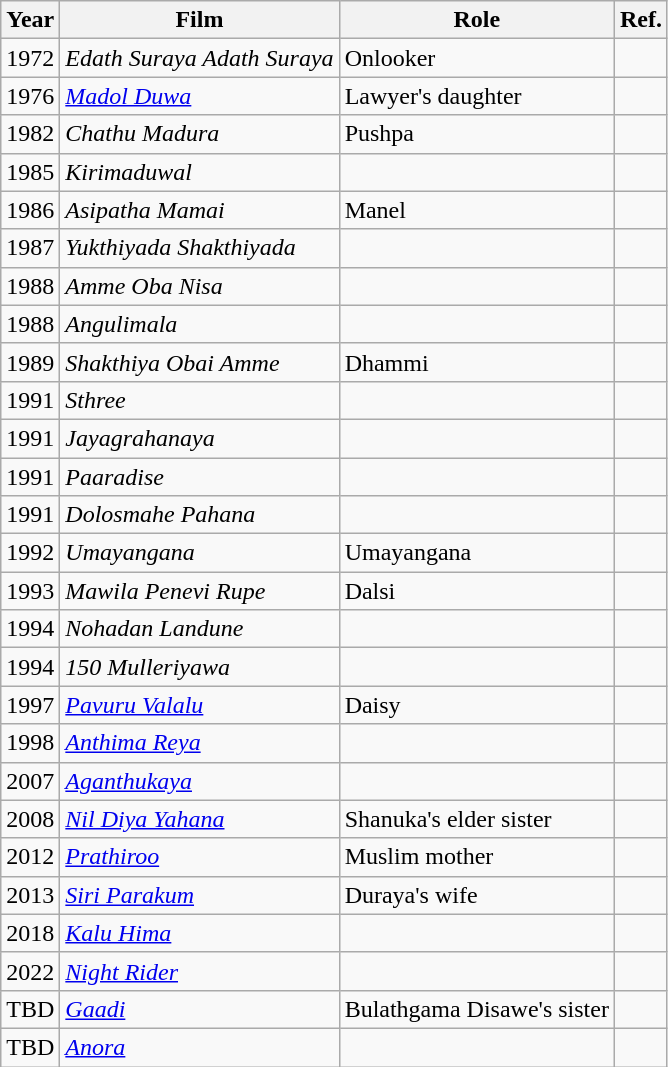<table class="wikitable">
<tr>
<th>Year</th>
<th>Film</th>
<th>Role</th>
<th>Ref.</th>
</tr>
<tr>
<td>1972</td>
<td><em>Edath Suraya Adath Suraya</em></td>
<td>Onlooker</td>
<td></td>
</tr>
<tr>
<td>1976</td>
<td><em><a href='#'>Madol Duwa</a></em></td>
<td>Lawyer's daughter</td>
<td></td>
</tr>
<tr>
<td>1982</td>
<td><em>Chathu Madura</em></td>
<td>Pushpa</td>
<td></td>
</tr>
<tr>
<td>1985</td>
<td><em>Kirimaduwal</em></td>
<td></td>
<td></td>
</tr>
<tr>
<td>1986</td>
<td><em>Asipatha Mamai</em></td>
<td>Manel</td>
<td></td>
</tr>
<tr>
<td>1987</td>
<td><em>Yukthiyada Shakthiyada</em></td>
<td></td>
<td></td>
</tr>
<tr>
<td>1988</td>
<td><em>Amme Oba Nisa</em></td>
<td></td>
<td></td>
</tr>
<tr>
<td>1988</td>
<td><em>Angulimala</em></td>
<td></td>
<td></td>
</tr>
<tr>
<td>1989</td>
<td><em>Shakthiya Obai Amme</em></td>
<td>Dhammi</td>
<td></td>
</tr>
<tr>
<td>1991</td>
<td><em>Sthree</em></td>
<td></td>
<td></td>
</tr>
<tr>
<td>1991</td>
<td><em>Jayagrahanaya</em></td>
<td></td>
<td></td>
</tr>
<tr>
<td>1991</td>
<td><em>Paaradise</em></td>
<td></td>
<td></td>
</tr>
<tr>
<td>1991</td>
<td><em>Dolosmahe Pahana</em></td>
<td></td>
<td></td>
</tr>
<tr>
<td>1992</td>
<td><em>Umayangana</em></td>
<td>Umayangana</td>
<td></td>
</tr>
<tr>
<td>1993</td>
<td><em>Mawila Penevi Rupe</em></td>
<td>Dalsi</td>
<td></td>
</tr>
<tr>
<td>1994</td>
<td><em>Nohadan Landune</em></td>
<td></td>
<td></td>
</tr>
<tr>
<td>1994</td>
<td><em>150 Mulleriyawa</em></td>
<td></td>
<td></td>
</tr>
<tr>
<td>1997</td>
<td><em><a href='#'>Pavuru Valalu</a></em></td>
<td>Daisy</td>
<td></td>
</tr>
<tr>
<td>1998</td>
<td><em><a href='#'>Anthima Reya</a></em></td>
<td></td>
<td></td>
</tr>
<tr>
<td>2007</td>
<td><em><a href='#'>Aganthukaya</a></em></td>
<td></td>
<td></td>
</tr>
<tr>
<td>2008</td>
<td><em><a href='#'>Nil Diya Yahana</a></em></td>
<td>Shanuka's elder sister</td>
<td></td>
</tr>
<tr>
<td>2012</td>
<td><em><a href='#'>Prathiroo</a></em></td>
<td>Muslim mother</td>
<td></td>
</tr>
<tr>
<td>2013</td>
<td><em><a href='#'>Siri Parakum</a></em></td>
<td>Duraya's wife</td>
<td></td>
</tr>
<tr>
<td>2018</td>
<td><em><a href='#'>Kalu Hima</a></em></td>
<td></td>
<td></td>
</tr>
<tr>
<td>2022</td>
<td><em><a href='#'>Night Rider</a></em></td>
<td></td>
<td></td>
</tr>
<tr>
<td>TBD</td>
<td><em><a href='#'>Gaadi</a></em></td>
<td>Bulathgama Disawe's sister</td>
<td></td>
</tr>
<tr>
<td>TBD</td>
<td><em><a href='#'>Anora</a></em></td>
<td></td>
<td></td>
</tr>
</table>
